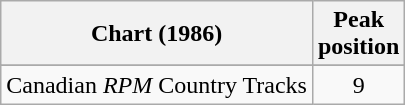<table class="wikitable sortable">
<tr>
<th align="left">Chart (1986)</th>
<th align="center">Peak<br>position</th>
</tr>
<tr>
</tr>
<tr>
<td align="left">Canadian <em>RPM</em> Country Tracks</td>
<td align="center">9</td>
</tr>
</table>
